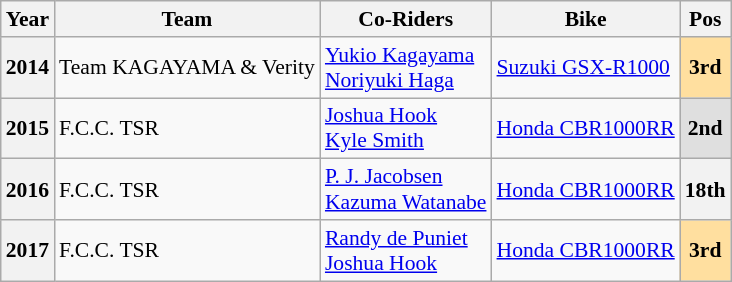<table class="wikitable" style="font-size:90%;">
<tr>
<th>Year</th>
<th>Team</th>
<th>Co-Riders</th>
<th>Bike</th>
<th>Pos</th>
</tr>
<tr>
<th>2014</th>
<td> Team KAGAYAMA & Verity</td>
<td> <a href='#'>Yukio Kagayama</a><br> <a href='#'>Noriyuki Haga</a></td>
<td><a href='#'>Suzuki GSX-R1000</a></td>
<th style="background:#FFDF9F;">3rd</th>
</tr>
<tr>
<th>2015</th>
<td> F.C.C. TSR</td>
<td> <a href='#'>Joshua Hook</a><br> <a href='#'>Kyle Smith</a></td>
<td><a href='#'>Honda CBR1000RR</a></td>
<th style="background:#DFDFDF;">2nd</th>
</tr>
<tr>
<th>2016</th>
<td> F.C.C. TSR</td>
<td> <a href='#'>P. J. Jacobsen</a><br> <a href='#'>Kazuma Watanabe</a></td>
<td><a href='#'>Honda CBR1000RR</a></td>
<th>18th</th>
</tr>
<tr>
<th>2017</th>
<td> F.C.C. TSR</td>
<td> <a href='#'>Randy de Puniet</a><br> <a href='#'>Joshua Hook</a></td>
<td><a href='#'>Honda CBR1000RR</a></td>
<th style="background:#FFDF9F;">3rd</th>
</tr>
</table>
